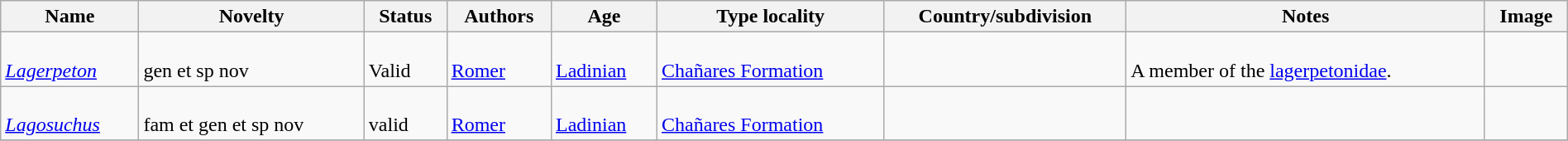<table class="wikitable sortable" align="center" width="100%">
<tr>
<th>Name</th>
<th>Novelty</th>
<th>Status</th>
<th>Authors</th>
<th>Age</th>
<th>Type locality</th>
<th>Country/subdivision</th>
<th>Notes</th>
<th>Image</th>
</tr>
<tr>
<td><br><em><a href='#'>Lagerpeton</a></em></td>
<td><br>gen et sp nov</td>
<td><br>Valid</td>
<td><br><a href='#'>Romer</a></td>
<td><br><a href='#'>Ladinian</a></td>
<td><br><a href='#'>Chañares Formation</a></td>
<td><br></td>
<td><br>A member of the <a href='#'>lagerpetonidae</a>.</td>
<td><br></td>
</tr>
<tr>
<td><br><em><a href='#'>Lagosuchus</a></em></td>
<td><br>fam et gen et sp nov</td>
<td><br>valid</td>
<td><br><a href='#'>Romer</a></td>
<td><br><a href='#'>Ladinian</a></td>
<td><br><a href='#'>Chañares Formation</a></td>
<td><br></td>
<td></td>
<td></td>
</tr>
<tr>
</tr>
</table>
